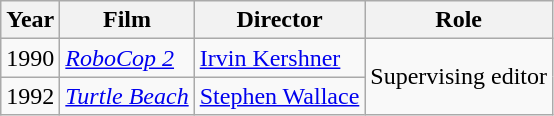<table class="wikitable">
<tr>
<th>Year</th>
<th>Film</th>
<th>Director</th>
<th>Role</th>
</tr>
<tr>
<td>1990</td>
<td><em><a href='#'>RoboCop 2</a></em></td>
<td><a href='#'>Irvin Kershner</a></td>
<td rowspan=2>Supervising editor</td>
</tr>
<tr>
<td>1992</td>
<td><em><a href='#'>Turtle Beach</a></em></td>
<td><a href='#'>Stephen Wallace</a></td>
</tr>
</table>
